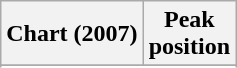<table class="wikitable sortable plainrowheaders" style="text-align:center">
<tr>
<th scope="col">Chart (2007)</th>
<th scope="col">Peak<br>position</th>
</tr>
<tr>
</tr>
<tr>
</tr>
<tr>
</tr>
<tr>
</tr>
<tr>
</tr>
<tr>
</tr>
<tr>
</tr>
<tr>
</tr>
</table>
